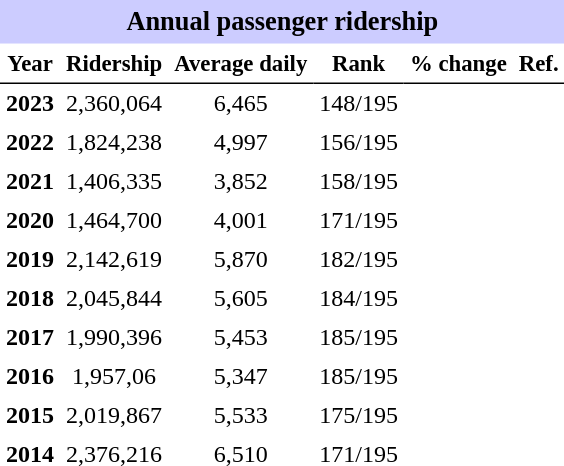<table class="toccolours" cellpadding="4" cellspacing="0" style="text-align:right;">
<tr>
<th colspan="6"  style="background-color:#ccf; background-color:#ccf; font-size:110%; text-align:center;">Annual passenger ridership</th>
</tr>
<tr style="font-size:95%; text-align:center">
<th style="border-bottom:1px solid black">Year</th>
<th style="border-bottom:1px solid black">Ridership</th>
<th style="border-bottom:1px solid black">Average daily</th>
<th style="border-bottom:1px solid black">Rank</th>
<th style="border-bottom:1px solid black">% change</th>
<th style="border-bottom:1px solid black">Ref.</th>
</tr>
<tr style="text-align:center;">
<td><strong>2023</strong></td>
<td>2,360,064</td>
<td>6,465</td>
<td>148/195</td>
<td></td>
<td></td>
</tr>
<tr style="text-align:center;">
<td><strong>2022</strong></td>
<td>1,824,238</td>
<td>4,997</td>
<td>156/195</td>
<td></td>
<td></td>
</tr>
<tr style="text-align:center;">
<td><strong>2021</strong></td>
<td>1,406,335</td>
<td>3,852</td>
<td>158/195</td>
<td></td>
<td></td>
</tr>
<tr style="text-align:center;">
<td><strong>2020</strong></td>
<td>1,464,700</td>
<td>4,001</td>
<td>171/195</td>
<td></td>
<td></td>
</tr>
<tr style="text-align:center;">
<td><strong>2019</strong></td>
<td>2,142,619</td>
<td>5,870</td>
<td>182/195</td>
<td></td>
<td></td>
</tr>
<tr style="text-align:center;">
<td><strong>2018</strong></td>
<td>2,045,844</td>
<td>5,605</td>
<td>184/195</td>
<td></td>
<td></td>
</tr>
<tr style="text-align:center;">
<td><strong>2017</strong></td>
<td>1,990,396</td>
<td>5,453</td>
<td>185/195</td>
<td></td>
<td></td>
</tr>
<tr style="text-align:center;">
<td><strong>2016</strong></td>
<td>1,957,06</td>
<td>5,347</td>
<td>185/195</td>
<td></td>
<td></td>
</tr>
<tr style="text-align:center;">
<td><strong>2015</strong></td>
<td>2,019,867</td>
<td>5,533</td>
<td>175/195</td>
<td></td>
<td></td>
</tr>
<tr style="text-align:center;">
<td><strong>2014</strong></td>
<td>2,376,216</td>
<td>6,510</td>
<td>171/195</td>
<td></td>
<td></td>
</tr>
</table>
